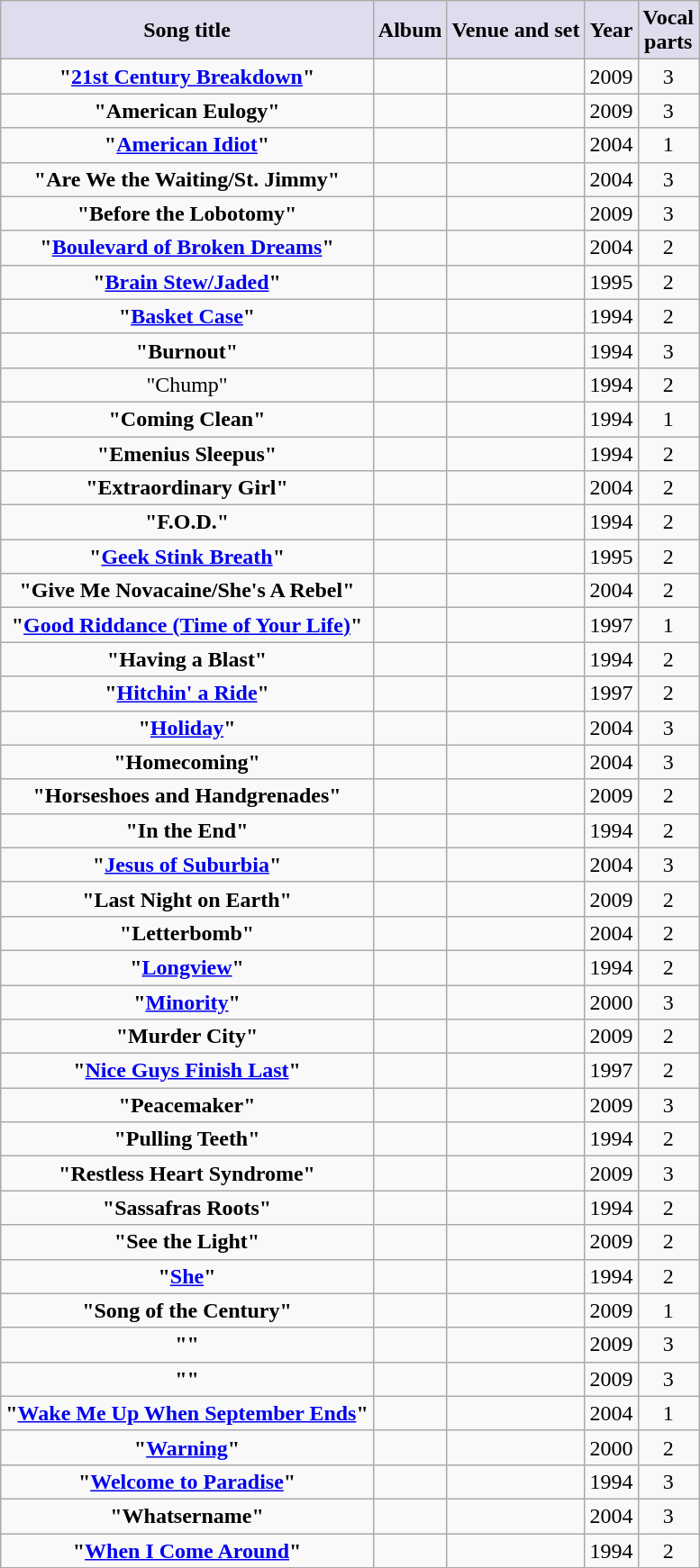<table class="wikitable sortable plainrowheaders" style="text-align: center;">
<tr>
<th scope="col" style="background-color:#dde;">Song title</th>
<th scope="col" style="background-color:#dde;">Album</th>
<th scope="col" style="background-color:#dde;">Venue and set</th>
<th scope="col" style="background-color:#dde;">Year</th>
<th scope="col" style="background-color:#dde;">Vocal<br>parts</th>
</tr>
<tr>
<th scope="row" style="text-align: center; background: inherit; color: inherit;">"<a href='#'>21st Century Breakdown</a>"</th>
<td><em></em></td>
<td></td>
<td>2009</td>
<td>3</td>
</tr>
<tr>
<th scope="row" style="text-align: center; background: inherit; color: inherit;">"American Eulogy"</th>
<td><em></em></td>
<td></td>
<td>2009</td>
<td>3</td>
</tr>
<tr>
<th scope="row" style="text-align: center; background: inherit; color: inherit;">"<a href='#'>American Idiot</a>"</th>
<td><em></em></td>
<td></td>
<td>2004</td>
<td>1</td>
</tr>
<tr>
<th scope="row" style="text-align: center; background: inherit; color: inherit;">"Are We the Waiting/St. Jimmy"</th>
<td><em></em></td>
<td></td>
<td>2004</td>
<td>3</td>
</tr>
<tr>
<th scope="row" style="text-align: center; background: inherit; color: inherit;">"Before the Lobotomy"</th>
<td><em></em></td>
<td></td>
<td>2009</td>
<td>3</td>
</tr>
<tr>
<th scope="row" style="text-align: center; background: inherit; color: inherit;">"<a href='#'>Boulevard of Broken Dreams</a>"</th>
<td><em></em></td>
<td></td>
<td>2004</td>
<td>2</td>
</tr>
<tr>
<th scope="row" style="text-align: center; background: inherit; color: inherit;">"<a href='#'>Brain Stew/Jaded</a>"</th>
<td><em></em></td>
<td></td>
<td>1995</td>
<td>2</td>
</tr>
<tr>
<th scope="row" style="text-align: center; background: inherit; color: inherit;">"<a href='#'>Basket Case</a>"</th>
<td><em></em></td>
<td></td>
<td>1994</td>
<td>2</td>
</tr>
<tr>
<th scope="row" style="text-align: center; background: inherit; color: inherit;">"Burnout"</th>
<td><em></em></td>
<td></td>
<td>1994</td>
<td>3</td>
</tr>
<tr>
<td scope="row" style="text-align: center; background: inherit; color: inherit;">"Chump"</td>
<td><em></em></td>
<td></td>
<td>1994</td>
<td>2</td>
</tr>
<tr>
<th scope="row" style="text-align: center; background: inherit; color: inherit;">"Coming Clean"</th>
<td><em></em></td>
<td></td>
<td>1994</td>
<td>1</td>
</tr>
<tr>
<th scope="row" style="text-align: center; background: inherit; color: inherit;">"Emenius Sleepus"</th>
<td><em></em></td>
<td></td>
<td>1994</td>
<td>2</td>
</tr>
<tr>
<th scope="row" style="text-align: center; background: inherit; color: inherit;">"Extraordinary Girl"</th>
<td><em></em></td>
<td></td>
<td>2004</td>
<td>2</td>
</tr>
<tr>
<th scope="row" style="text-align: center; background: inherit; color: inherit;">"F.O.D."</th>
<td><em></em></td>
<td></td>
<td>1994</td>
<td>2</td>
</tr>
<tr>
<th scope="row" style="text-align: center; background: inherit; color: inherit;">"<a href='#'>Geek Stink Breath</a>"</th>
<td><em></em></td>
<td></td>
<td>1995</td>
<td>2</td>
</tr>
<tr>
<th scope="row" style="text-align: center; background: inherit; color: inherit;">"Give Me Novacaine/She's A Rebel"</th>
<td><em></em></td>
<td></td>
<td>2004</td>
<td>2</td>
</tr>
<tr>
<th scope="row" style="text-align: center; background: inherit; color: inherit;">"<a href='#'>Good Riddance (Time of Your Life)</a>"</th>
<td><em></em></td>
<td></td>
<td>1997</td>
<td>1</td>
</tr>
<tr>
<th scope="row" style="text-align: center; background: inherit; color: inherit;">"Having a Blast"</th>
<td><em></em></td>
<td></td>
<td>1994</td>
<td>2</td>
</tr>
<tr>
<th scope="row" style="text-align: center; background: inherit; color: inherit;">"<a href='#'>Hitchin' a Ride</a>"</th>
<td><em></em></td>
<td></td>
<td>1997</td>
<td>2</td>
</tr>
<tr>
<th scope="row" style="text-align: center; background: inherit; color: inherit;">"<a href='#'>Holiday</a>"</th>
<td><em></em></td>
<td></td>
<td>2004</td>
<td>3</td>
</tr>
<tr>
<th scope="row" style="text-align: center; background: inherit; color: inherit;">"Homecoming"</th>
<td><em></em></td>
<td></td>
<td>2004</td>
<td>3</td>
</tr>
<tr>
<th scope="row" style="text-align: center; background: inherit; color: inherit;">"Horseshoes and Handgrenades"</th>
<td><em></em></td>
<td></td>
<td>2009</td>
<td>2</td>
</tr>
<tr>
<th scope="row" style="text-align: center; background: inherit; color: inherit;">"In the End"</th>
<td><em></em></td>
<td></td>
<td>1994</td>
<td>2</td>
</tr>
<tr>
<th scope="row" style="text-align: center; background: inherit; color: inherit;">"<a href='#'>Jesus of Suburbia</a>"</th>
<td><em></em></td>
<td></td>
<td>2004</td>
<td>3</td>
</tr>
<tr>
<th scope="row" style="text-align: center; background: inherit; color: inherit;">"Last Night on Earth"</th>
<td><em></em></td>
<td></td>
<td>2009</td>
<td>2</td>
</tr>
<tr>
<th scope="row" style="text-align: center; background: inherit; color: inherit;">"Letterbomb"</th>
<td><em></em></td>
<td></td>
<td>2004</td>
<td>2</td>
</tr>
<tr>
<th scope="row" style="text-align: center; background: inherit; color: inherit;">"<a href='#'>Longview</a>"</th>
<td><em></em></td>
<td></td>
<td>1994</td>
<td>2</td>
</tr>
<tr>
<th scope="row" style="text-align: center; background: inherit; color: inherit;">"<a href='#'>Minority</a>"</th>
<td><em></em></td>
<td></td>
<td>2000</td>
<td>3</td>
</tr>
<tr>
<th scope="row" style="text-align: center; background: inherit; color: inherit;">"Murder City"</th>
<td><em></em></td>
<td></td>
<td>2009</td>
<td>2</td>
</tr>
<tr>
<th scope="row" style="text-align: center; background: inherit; color: inherit;">"<a href='#'>Nice Guys Finish Last</a>"</th>
<td><em></em></td>
<td></td>
<td>1997</td>
<td>2</td>
</tr>
<tr>
<th scope="row" style="text-align: center; background: inherit; color: inherit;">"Peacemaker"</th>
<td><em></em></td>
<td></td>
<td>2009</td>
<td>3</td>
</tr>
<tr>
<th scope="row" style="text-align: center; background: inherit; color: inherit;">"Pulling Teeth"</th>
<td><em></em></td>
<td></td>
<td>1994</td>
<td>2</td>
</tr>
<tr>
<th scope="row" style="text-align: center; background: inherit; color: inherit;">"Restless Heart Syndrome"</th>
<td><em></em></td>
<td></td>
<td>2009</td>
<td>3</td>
</tr>
<tr>
<th scope="row" style="text-align: center; background: inherit; color: inherit;">"Sassafras Roots"</th>
<td><em></em></td>
<td></td>
<td>1994</td>
<td>2</td>
</tr>
<tr>
<th scope="row" style="text-align: center; background: inherit; color: inherit;">"See the Light"</th>
<td><em></em></td>
<td></td>
<td>2009</td>
<td>2</td>
</tr>
<tr>
<th scope="row" style="text-align: center; background: inherit; color: inherit;">"<a href='#'>She</a>"</th>
<td><em></em></td>
<td></td>
<td>1994</td>
<td>2</td>
</tr>
<tr>
<th scope="row" style="text-align: center; background: inherit; color: inherit;">"Song of the Century"</th>
<td><em></em></td>
<td></td>
<td>2009</td>
<td>1</td>
</tr>
<tr>
<th scope="row" style="text-align: center; background: inherit; color: inherit;">""</th>
<td><em></em></td>
<td></td>
<td>2009</td>
<td>3</td>
</tr>
<tr>
<th scope="row" style="text-align: center; background: inherit; color: inherit;">""</th>
<td><em></em></td>
<td></td>
<td>2009</td>
<td>3</td>
</tr>
<tr>
<th scope="row" style="text-align: center; background: inherit; color: inherit;">"<a href='#'>Wake Me Up When September Ends</a>"</th>
<td><em></em></td>
<td></td>
<td>2004</td>
<td>1</td>
</tr>
<tr>
<th scope="row" style="text-align: center; background: inherit; color: inherit;">"<a href='#'>Warning</a>"</th>
<td><em></em></td>
<td></td>
<td>2000</td>
<td>2</td>
</tr>
<tr>
<th scope="row" style="text-align: center; background: inherit; color: inherit;">"<a href='#'>Welcome to Paradise</a>"</th>
<td><em></em></td>
<td></td>
<td>1994</td>
<td>3</td>
</tr>
<tr>
<th scope="row" style="text-align: center; background: inherit; color: inherit;">"Whatsername"</th>
<td><em></em></td>
<td></td>
<td>2004</td>
<td>3</td>
</tr>
<tr>
<th scope="row" style="text-align: center; background: inherit; color: inherit;">"<a href='#'>When I Come Around</a>"</th>
<td><em></em></td>
<td></td>
<td>1994</td>
<td>2</td>
</tr>
</table>
